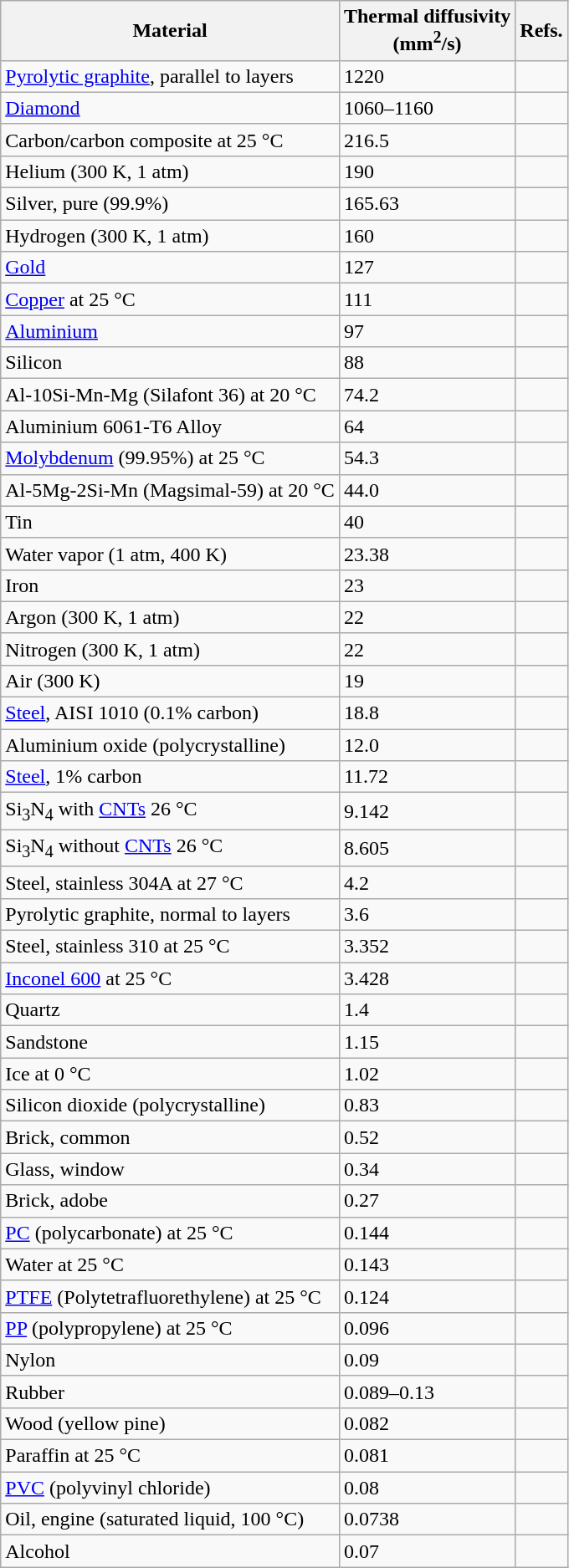<table class="wikitable sortable">
<tr>
<th>Material</th>
<th>Thermal diffusivity<br>(mm<sup>2</sup>/s)</th>
<th>Refs.</th>
</tr>
<tr>
<td><a href='#'>Pyrolytic graphite</a>, parallel to layers</td>
<td>1220</td>
<td></td>
</tr>
<tr>
<td><a href='#'>Diamond</a></td>
<td>1060–1160</td>
<td></td>
</tr>
<tr>
<td>Carbon/carbon  composite at 25 °C</td>
<td>216.5</td>
<td></td>
</tr>
<tr>
<td>Helium (300 K, 1 atm)</td>
<td>190</td>
<td></td>
</tr>
<tr>
<td>Silver, pure (99.9%)</td>
<td>165.63</td>
<td></td>
</tr>
<tr>
<td>Hydrogen (300 K, 1 atm)</td>
<td>160</td>
<td></td>
</tr>
<tr>
<td><a href='#'>Gold</a></td>
<td>127</td>
<td></td>
</tr>
<tr>
<td><a href='#'>Copper</a> at 25 °C</td>
<td>111</td>
<td></td>
</tr>
<tr>
<td><a href='#'>Aluminium</a></td>
<td>97</td>
<td></td>
</tr>
<tr>
<td>Silicon</td>
<td>88</td>
<td></td>
</tr>
<tr>
<td>Al-10Si-Mn-Mg (Silafont 36) at 20 °C</td>
<td>74.2</td>
<td></td>
</tr>
<tr>
<td>Aluminium 6061-T6  Alloy</td>
<td>64</td>
<td></td>
</tr>
<tr>
<td><a href='#'>Molybdenum</a> (99.95%) at 25 °C</td>
<td>54.3</td>
<td></td>
</tr>
<tr>
<td>Al-5Mg-2Si-Mn (Magsimal-59) at 20 °C</td>
<td>44.0</td>
<td></td>
</tr>
<tr>
<td>Tin</td>
<td>40</td>
<td></td>
</tr>
<tr>
<td>Water vapor (1 atm, 400 K)</td>
<td>23.38</td>
<td></td>
</tr>
<tr>
<td>Iron</td>
<td>23</td>
<td></td>
</tr>
<tr>
<td>Argon (300 K, 1 atm)</td>
<td>22</td>
<td></td>
</tr>
<tr>
<td>Nitrogen (300 K, 1 atm)</td>
<td>22</td>
<td></td>
</tr>
<tr>
<td>Air (300 K)</td>
<td>19</td>
<td></td>
</tr>
<tr>
<td><a href='#'>Steel</a>, AISI 1010 (0.1% carbon)</td>
<td>18.8</td>
<td></td>
</tr>
<tr>
<td>Aluminium oxide (polycrystalline)</td>
<td>12.0</td>
<td></td>
</tr>
<tr>
<td><a href='#'>Steel</a>, 1% carbon</td>
<td>11.72</td>
<td></td>
</tr>
<tr>
<td>Si<sub>3</sub>N<sub>4</sub> with <a href='#'>CNTs</a> 26 °C</td>
<td>9.142</td>
<td></td>
</tr>
<tr>
<td>Si<sub>3</sub>N<sub>4</sub> without <a href='#'>CNTs</a> 26 °C</td>
<td>8.605</td>
<td></td>
</tr>
<tr>
<td>Steel, stainless 304A at 27 °C</td>
<td>4.2</td>
<td></td>
</tr>
<tr>
<td>Pyrolytic graphite, normal to layers</td>
<td>3.6</td>
<td></td>
</tr>
<tr>
<td>Steel, stainless 310 at 25 °C</td>
<td>3.352</td>
<td></td>
</tr>
<tr>
<td><a href='#'>Inconel 600</a> at 25 °C</td>
<td>3.428</td>
<td></td>
</tr>
<tr>
<td>Quartz</td>
<td>1.4</td>
<td></td>
</tr>
<tr>
<td>Sandstone</td>
<td>1.15</td>
<td></td>
</tr>
<tr>
<td>Ice at 0 °C</td>
<td>1.02</td>
<td></td>
</tr>
<tr>
<td>Silicon dioxide (polycrystalline)</td>
<td>0.83</td>
<td></td>
</tr>
<tr>
<td>Brick, common</td>
<td>0.52</td>
<td></td>
</tr>
<tr>
<td>Glass, window</td>
<td>0.34</td>
<td></td>
</tr>
<tr>
<td>Brick, adobe</td>
<td>0.27</td>
<td></td>
</tr>
<tr>
<td><a href='#'>PC</a> (polycarbonate) at 25 °C</td>
<td>0.144</td>
<td></td>
</tr>
<tr>
<td>Water at 25 °C</td>
<td>0.143</td>
<td></td>
</tr>
<tr>
<td><a href='#'>PTFE</a> (Polytetrafluorethylene) at 25 °C</td>
<td>0.124</td>
<td></td>
</tr>
<tr>
<td><a href='#'>PP</a> (polypropylene) at 25 °C</td>
<td>0.096</td>
<td></td>
</tr>
<tr>
<td>Nylon</td>
<td>0.09</td>
<td></td>
</tr>
<tr>
<td>Rubber</td>
<td>0.089–0.13</td>
<td></td>
</tr>
<tr>
<td>Wood (yellow pine)</td>
<td>0.082</td>
<td></td>
</tr>
<tr>
<td>Paraffin at 25 °C</td>
<td>0.081</td>
<td></td>
</tr>
<tr>
<td><a href='#'>PVC</a> (polyvinyl chloride)</td>
<td>0.08</td>
<td></td>
</tr>
<tr>
<td>Oil, engine (saturated liquid, 100 °C)</td>
<td>0.0738</td>
<td></td>
</tr>
<tr>
<td>Alcohol</td>
<td>0.07</td>
<td></td>
</tr>
</table>
